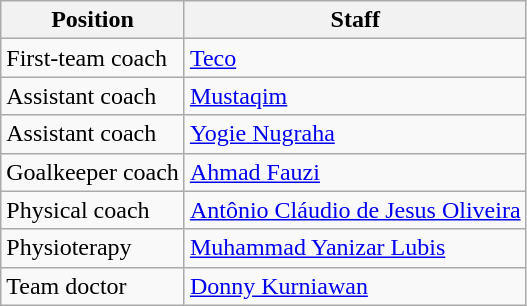<table class="wikitable">
<tr>
<th>Position</th>
<th>Staff</th>
</tr>
<tr>
<td>First-team coach</td>
<td> <a href='#'>Teco</a></td>
</tr>
<tr>
<td>Assistant coach</td>
<td> <a href='#'>Mustaqim</a></td>
</tr>
<tr>
<td>Assistant coach</td>
<td> <a href='#'>Yogie Nugraha</a></td>
</tr>
<tr>
<td>Goalkeeper coach</td>
<td> <a href='#'>Ahmad Fauzi</a></td>
</tr>
<tr>
<td>Physical coach</td>
<td> <a href='#'>Antônio Cláudio de Jesus Oliveira</a></td>
</tr>
<tr>
<td>Physioterapy</td>
<td> <a href='#'>Muhammad Yanizar Lubis</a></td>
</tr>
<tr>
<td>Team doctor</td>
<td> <a href='#'>Donny Kurniawan</a></td>
</tr>
</table>
